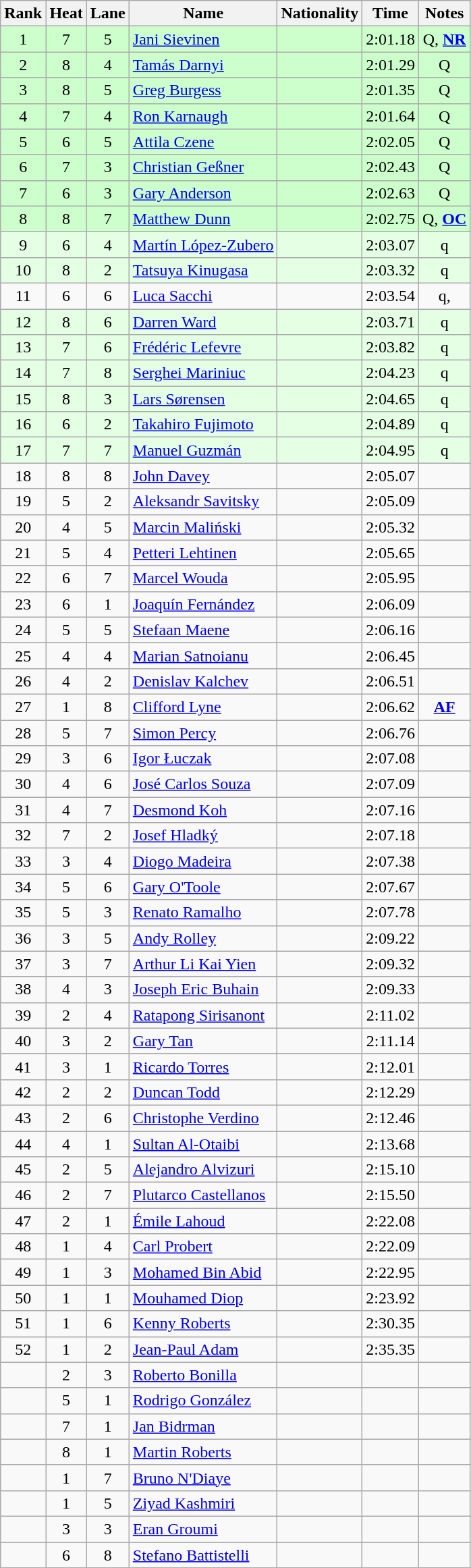<table class="wikitable sortable" style="text-align:center">
<tr>
<th>Rank</th>
<th>Heat</th>
<th>Lane</th>
<th>Name</th>
<th>Nationality</th>
<th>Time</th>
<th>Notes</th>
</tr>
<tr bgcolor=#cfc>
<td>1</td>
<td>7</td>
<td>5</td>
<td align=left><a href='#'>Jani Sievinen</a></td>
<td align=left></td>
<td>2:01.18</td>
<td>Q, <strong><a href='#'>NR</a></strong></td>
</tr>
<tr bgcolor=#cfc>
<td>2</td>
<td>8</td>
<td>4</td>
<td align=left><a href='#'>Tamás Darnyi</a></td>
<td align=left></td>
<td>2:01.29</td>
<td>Q</td>
</tr>
<tr bgcolor=#cfc>
<td>3</td>
<td>8</td>
<td>5</td>
<td align=left><a href='#'>Greg Burgess</a></td>
<td align=left></td>
<td>2:01.35</td>
<td>Q</td>
</tr>
<tr bgcolor=#cfc>
<td>4</td>
<td>7</td>
<td>4</td>
<td align=left><a href='#'>Ron Karnaugh</a></td>
<td align=left></td>
<td>2:01.64</td>
<td>Q</td>
</tr>
<tr bgcolor=#cfc>
<td>5</td>
<td>6</td>
<td>5</td>
<td align=left><a href='#'>Attila Czene</a></td>
<td align=left></td>
<td>2:02.05</td>
<td>Q</td>
</tr>
<tr bgcolor=#cfc>
<td>6</td>
<td>7</td>
<td>3</td>
<td align=left><a href='#'>Christian Geßner</a></td>
<td align=left></td>
<td>2:02.43</td>
<td>Q</td>
</tr>
<tr bgcolor=#cfc>
<td>7</td>
<td>6</td>
<td>3</td>
<td align=left><a href='#'>Gary Anderson</a></td>
<td align=left></td>
<td>2:02.63</td>
<td>Q</td>
</tr>
<tr bgcolor=#cfc>
<td>8</td>
<td>8</td>
<td>7</td>
<td align=left><a href='#'>Matthew Dunn</a></td>
<td align=left></td>
<td>2:02.75</td>
<td>Q, <strong><a href='#'>OC</a></strong></td>
</tr>
<tr bgcolor=e5ffe5>
<td>9</td>
<td>6</td>
<td>4</td>
<td align=left><a href='#'>Martín López-Zubero</a></td>
<td align=left></td>
<td>2:03.07</td>
<td>q</td>
</tr>
<tr bgcolor=e5ffe5>
<td>10</td>
<td>8</td>
<td>2</td>
<td align=left><a href='#'>Tatsuya Kinugasa</a></td>
<td align=left></td>
<td>2:03.32</td>
<td>q</td>
</tr>
<tr>
<td>11</td>
<td>6</td>
<td>6</td>
<td align=left><a href='#'>Luca Sacchi</a></td>
<td align=left></td>
<td>2:03.54</td>
<td>q, </td>
</tr>
<tr bgcolor=e5ffe5>
<td>12</td>
<td>8</td>
<td>6</td>
<td align=left><a href='#'>Darren Ward</a></td>
<td align=left></td>
<td>2:03.71</td>
<td>q</td>
</tr>
<tr bgcolor=e5ffe5>
<td>13</td>
<td>7</td>
<td>6</td>
<td align=left><a href='#'>Frédéric Lefevre</a></td>
<td align=left></td>
<td>2:03.82</td>
<td>q</td>
</tr>
<tr bgcolor=e5ffe5>
<td>14</td>
<td>7</td>
<td>8</td>
<td align=left><a href='#'>Serghei Mariniuc</a></td>
<td align=left></td>
<td>2:04.23</td>
<td>q</td>
</tr>
<tr bgcolor=e5ffe5>
<td>15</td>
<td>8</td>
<td>3</td>
<td align=left><a href='#'>Lars Sørensen</a></td>
<td align=left></td>
<td>2:04.65</td>
<td>q</td>
</tr>
<tr bgcolor=e5ffe5>
<td>16</td>
<td>6</td>
<td>2</td>
<td align=left><a href='#'>Takahiro Fujimoto</a></td>
<td align=left></td>
<td>2:04.89</td>
<td>q</td>
</tr>
<tr bgcolor=e5ffe5>
<td>17</td>
<td>7</td>
<td>7</td>
<td align=left><a href='#'>Manuel Guzmán</a></td>
<td align=left></td>
<td>2:04.95</td>
<td>q</td>
</tr>
<tr>
<td>18</td>
<td>8</td>
<td>8</td>
<td align=left><a href='#'>John Davey</a></td>
<td align=left></td>
<td>2:05.07</td>
<td></td>
</tr>
<tr>
<td>19</td>
<td>5</td>
<td>2</td>
<td align=left><a href='#'>Aleksandr Savitsky</a></td>
<td align=left></td>
<td>2:05.09</td>
<td></td>
</tr>
<tr>
<td>20</td>
<td>4</td>
<td>5</td>
<td align=left><a href='#'>Marcin Maliński</a></td>
<td align=left></td>
<td>2:05.32</td>
<td></td>
</tr>
<tr>
<td>21</td>
<td>5</td>
<td>4</td>
<td align=left><a href='#'>Petteri Lehtinen</a></td>
<td align=left></td>
<td>2:05.65</td>
<td></td>
</tr>
<tr>
<td>22</td>
<td>6</td>
<td>7</td>
<td align=left><a href='#'>Marcel Wouda</a></td>
<td align=left></td>
<td>2:05.95</td>
<td></td>
</tr>
<tr>
<td>23</td>
<td>6</td>
<td>1</td>
<td align=left><a href='#'>Joaquín Fernández</a></td>
<td align=left></td>
<td>2:06.09</td>
<td></td>
</tr>
<tr>
<td>24</td>
<td>5</td>
<td>5</td>
<td align=left><a href='#'>Stefaan Maene</a></td>
<td align=left></td>
<td>2:06.16</td>
<td></td>
</tr>
<tr>
<td>25</td>
<td>4</td>
<td>4</td>
<td align=left><a href='#'>Marian Satnoianu</a></td>
<td align=left></td>
<td>2:06.45</td>
<td></td>
</tr>
<tr>
<td>26</td>
<td>4</td>
<td>2</td>
<td align=left><a href='#'>Denislav Kalchev</a></td>
<td align=left></td>
<td>2:06.51</td>
<td></td>
</tr>
<tr>
<td>27</td>
<td>1</td>
<td>8</td>
<td align=left><a href='#'>Clifford Lyne</a></td>
<td align=left></td>
<td>2:06.62</td>
<td><strong><a href='#'>AF</a></strong></td>
</tr>
<tr>
<td>28</td>
<td>5</td>
<td>7</td>
<td align=left><a href='#'>Simon Percy</a></td>
<td align=left></td>
<td>2:06.76</td>
<td></td>
</tr>
<tr>
<td>29</td>
<td>3</td>
<td>6</td>
<td align=left><a href='#'>Igor Łuczak</a></td>
<td align=left></td>
<td>2:07.08</td>
<td></td>
</tr>
<tr>
<td>30</td>
<td>4</td>
<td>6</td>
<td align=left><a href='#'>José Carlos Souza</a></td>
<td align=left></td>
<td>2:07.09</td>
<td></td>
</tr>
<tr>
<td>31</td>
<td>4</td>
<td>7</td>
<td align=left><a href='#'>Desmond Koh</a></td>
<td align=left></td>
<td>2:07.16</td>
<td></td>
</tr>
<tr>
<td>32</td>
<td>7</td>
<td>2</td>
<td align=left><a href='#'>Josef Hladký</a></td>
<td align=left></td>
<td>2:07.18</td>
<td></td>
</tr>
<tr>
<td>33</td>
<td>3</td>
<td>4</td>
<td align=left><a href='#'>Diogo Madeira</a></td>
<td align=left></td>
<td>2:07.38</td>
<td></td>
</tr>
<tr>
<td>34</td>
<td>5</td>
<td>6</td>
<td align=left><a href='#'>Gary O'Toole</a></td>
<td align=left></td>
<td>2:07.67</td>
<td></td>
</tr>
<tr>
<td>35</td>
<td>5</td>
<td>3</td>
<td align=left><a href='#'>Renato Ramalho</a></td>
<td align=left></td>
<td>2:07.78</td>
<td></td>
</tr>
<tr>
<td>36</td>
<td>3</td>
<td>5</td>
<td align=left><a href='#'>Andy Rolley</a></td>
<td align=left></td>
<td>2:09.22</td>
<td></td>
</tr>
<tr>
<td>37</td>
<td>3</td>
<td>7</td>
<td align=left><a href='#'>Arthur Li Kai Yien</a></td>
<td align=left></td>
<td>2:09.32</td>
<td></td>
</tr>
<tr>
<td>38</td>
<td>4</td>
<td>3</td>
<td align=left><a href='#'>Joseph Eric Buhain</a></td>
<td align=left></td>
<td>2:09.33</td>
<td></td>
</tr>
<tr>
<td>39</td>
<td>2</td>
<td>4</td>
<td align=left><a href='#'>Ratapong Sirisanont</a></td>
<td align=left></td>
<td>2:11.02</td>
<td></td>
</tr>
<tr>
<td>40</td>
<td>3</td>
<td>2</td>
<td align=left><a href='#'>Gary Tan</a></td>
<td align=left></td>
<td>2:11.14</td>
<td></td>
</tr>
<tr>
<td>41</td>
<td>3</td>
<td>1</td>
<td align=left><a href='#'>Ricardo Torres</a></td>
<td align=left></td>
<td>2:12.01</td>
<td></td>
</tr>
<tr>
<td>42</td>
<td>2</td>
<td>2</td>
<td align=left><a href='#'>Duncan Todd</a></td>
<td align=left></td>
<td>2:12.29</td>
<td></td>
</tr>
<tr>
<td>43</td>
<td>2</td>
<td>6</td>
<td align=left><a href='#'>Christophe Verdino</a></td>
<td align=left></td>
<td>2:12.46</td>
<td></td>
</tr>
<tr>
<td>44</td>
<td>4</td>
<td>1</td>
<td align=left><a href='#'>Sultan Al-Otaibi</a></td>
<td align=left></td>
<td>2:13.68</td>
<td></td>
</tr>
<tr>
<td>45</td>
<td>2</td>
<td>5</td>
<td align=left><a href='#'>Alejandro Alvizuri</a></td>
<td align=left></td>
<td>2:15.10</td>
<td></td>
</tr>
<tr>
<td>46</td>
<td>2</td>
<td>7</td>
<td align=left><a href='#'>Plutarco Castellanos</a></td>
<td align=left></td>
<td>2:15.50</td>
<td></td>
</tr>
<tr>
<td>47</td>
<td>2</td>
<td>1</td>
<td align=left><a href='#'>Émile Lahoud</a></td>
<td align=left></td>
<td>2:22.08</td>
<td></td>
</tr>
<tr>
<td>48</td>
<td>1</td>
<td>4</td>
<td align=left><a href='#'>Carl Probert</a></td>
<td align=left></td>
<td>2:22.09</td>
<td></td>
</tr>
<tr>
<td>49</td>
<td>1</td>
<td>3</td>
<td align=left><a href='#'>Mohamed Bin Abid</a></td>
<td align=left></td>
<td>2:22.95</td>
<td></td>
</tr>
<tr>
<td>50</td>
<td>1</td>
<td>1</td>
<td align=left><a href='#'>Mouhamed Diop</a></td>
<td align=left></td>
<td>2:23.92</td>
<td></td>
</tr>
<tr>
<td>51</td>
<td>1</td>
<td>6</td>
<td align=left><a href='#'>Kenny Roberts</a></td>
<td align=left></td>
<td>2:30.35</td>
<td></td>
</tr>
<tr>
<td>52</td>
<td>1</td>
<td>2</td>
<td align=left><a href='#'>Jean-Paul Adam</a></td>
<td align=left></td>
<td>2:35.35</td>
<td></td>
</tr>
<tr>
<td></td>
<td>2</td>
<td>3</td>
<td align=left><a href='#'>Roberto Bonilla</a></td>
<td align=left></td>
<td></td>
<td></td>
</tr>
<tr>
<td></td>
<td>5</td>
<td>1</td>
<td align=left><a href='#'>Rodrigo González</a></td>
<td align=left></td>
<td></td>
<td></td>
</tr>
<tr>
<td></td>
<td>7</td>
<td>1</td>
<td align=left><a href='#'>Jan Bidrman</a></td>
<td align=left></td>
<td></td>
<td></td>
</tr>
<tr>
<td></td>
<td>8</td>
<td>1</td>
<td align=left><a href='#'>Martin Roberts</a></td>
<td align=left></td>
<td></td>
<td></td>
</tr>
<tr>
<td></td>
<td>1</td>
<td>7</td>
<td align=left><a href='#'>Bruno N'Diaye</a></td>
<td align=left></td>
<td></td>
<td></td>
</tr>
<tr>
<td></td>
<td>1</td>
<td>5</td>
<td align=left><a href='#'>Ziyad Kashmiri</a></td>
<td align=left></td>
<td></td>
<td></td>
</tr>
<tr>
<td></td>
<td>3</td>
<td>3</td>
<td align=left><a href='#'>Eran Groumi</a></td>
<td align=left></td>
<td></td>
<td></td>
</tr>
<tr>
<td></td>
<td>6</td>
<td>8</td>
<td align=left><a href='#'>Stefano Battistelli</a></td>
<td align=left></td>
<td></td>
<td></td>
</tr>
</table>
